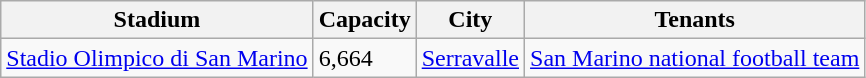<table class="wikitable sortable">
<tr>
<th>Stadium</th>
<th>Capacity</th>
<th>City</th>
<th>Tenants</th>
</tr>
<tr>
<td><a href='#'>Stadio Olimpico di San Marino</a></td>
<td>6,664</td>
<td><a href='#'>Serravalle</a></td>
<td><a href='#'>San Marino national football team</a></td>
</tr>
</table>
